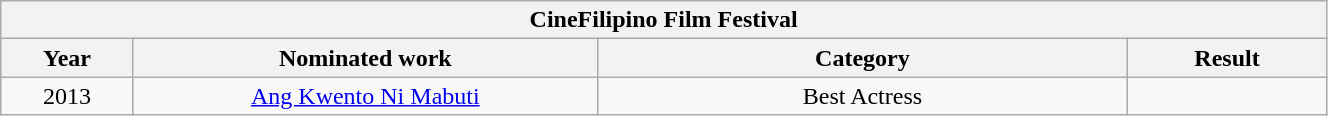<table width="70%" class="wikitable sortable">
<tr>
<th colspan="4" align="center"><strong>CineFilipino Film Festival</strong></th>
</tr>
<tr>
<th width="10%">Year</th>
<th width="35%">Nominated work</th>
<th width="40%">Category</th>
<th width="15%">Result</th>
</tr>
<tr>
<td align="center">2013</td>
<td align="center"><a href='#'>Ang Kwento Ni Mabuti</a></td>
<td align="center">Best Actress</td>
<td></td>
</tr>
</table>
